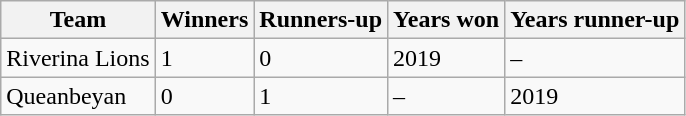<table class="wikitable sortable">
<tr>
<th>Team</th>
<th>Winners</th>
<th>Runners-up</th>
<th>Years won</th>
<th>Years runner-up</th>
</tr>
<tr>
<td> Riverina Lions</td>
<td>1</td>
<td>0</td>
<td>2019</td>
<td>–</td>
</tr>
<tr>
<td> Queanbeyan</td>
<td>0</td>
<td>1</td>
<td>–</td>
<td>2019</td>
</tr>
</table>
